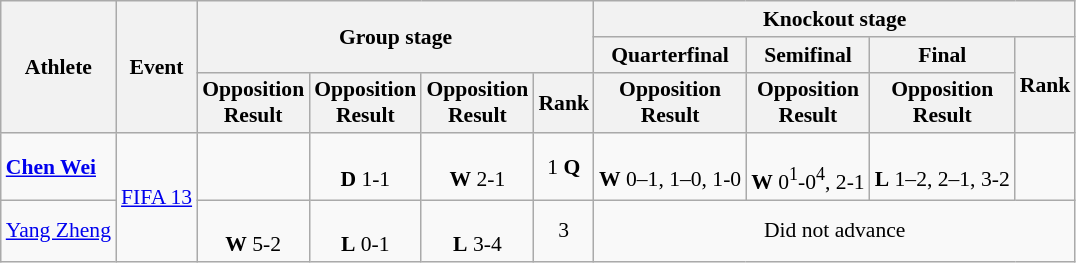<table class=wikitable style=font-size:90%;text-align:center>
<tr>
<th rowspan=3>Athlete</th>
<th rowspan=3>Event</th>
<th rowspan=2 colspan=4>Group stage</th>
<th colspan=4>Knockout stage</th>
</tr>
<tr>
<th>Quarterfinal</th>
<th>Semifinal</th>
<th>Final</th>
<th rowspan=2>Rank</th>
</tr>
<tr>
<th>Opposition<br>Result</th>
<th>Opposition<br>Result</th>
<th>Opposition<br>Result</th>
<th>Rank</th>
<th>Opposition<br>Result</th>
<th>Opposition<br>Result</th>
<th>Opposition<br>Result</th>
</tr>
<tr>
<td align=left><strong><a href='#'>Chen Wei</a></strong></td>
<td align=left rowspan=2><a href='#'>FIFA 13</a></td>
<td></td>
<td><br><strong>D</strong> 1-1</td>
<td><br><strong>W</strong> 2-1</td>
<td>1 <strong>Q</strong></td>
<td><br><strong>W</strong> 0–1, 1–0, 1-0</td>
<td><br><strong>W</strong> 0<sup>1</sup>-0<sup>4</sup>, 2-1</td>
<td><br><strong>L</strong> 1–2, 2–1, 3-2</td>
<td></td>
</tr>
<tr>
<td align=left><a href='#'>Yang Zheng</a></td>
<td><br><strong>W</strong> 5-2</td>
<td><br><strong>L</strong> 0-1</td>
<td><br><strong>L</strong> 3-4</td>
<td>3</td>
<td colspan=4>Did not advance</td>
</tr>
</table>
